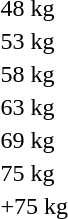<table>
<tr>
<td>48 kg<br></td>
<td></td>
<td></td>
<td></td>
</tr>
<tr>
<td>53 kg<br></td>
<td></td>
<td></td>
<td></td>
</tr>
<tr>
<td>58 kg<br></td>
<td></td>
<td></td>
<td></td>
</tr>
<tr>
<td>63 kg<br></td>
<td></td>
<td></td>
<td></td>
</tr>
<tr>
<td>69 kg<br></td>
<td></td>
<td></td>
<td></td>
</tr>
<tr>
<td>75 kg<br></td>
<td></td>
<td></td>
<td></td>
</tr>
<tr>
<td>+75 kg<br></td>
<td></td>
<td></td>
<td></td>
</tr>
</table>
